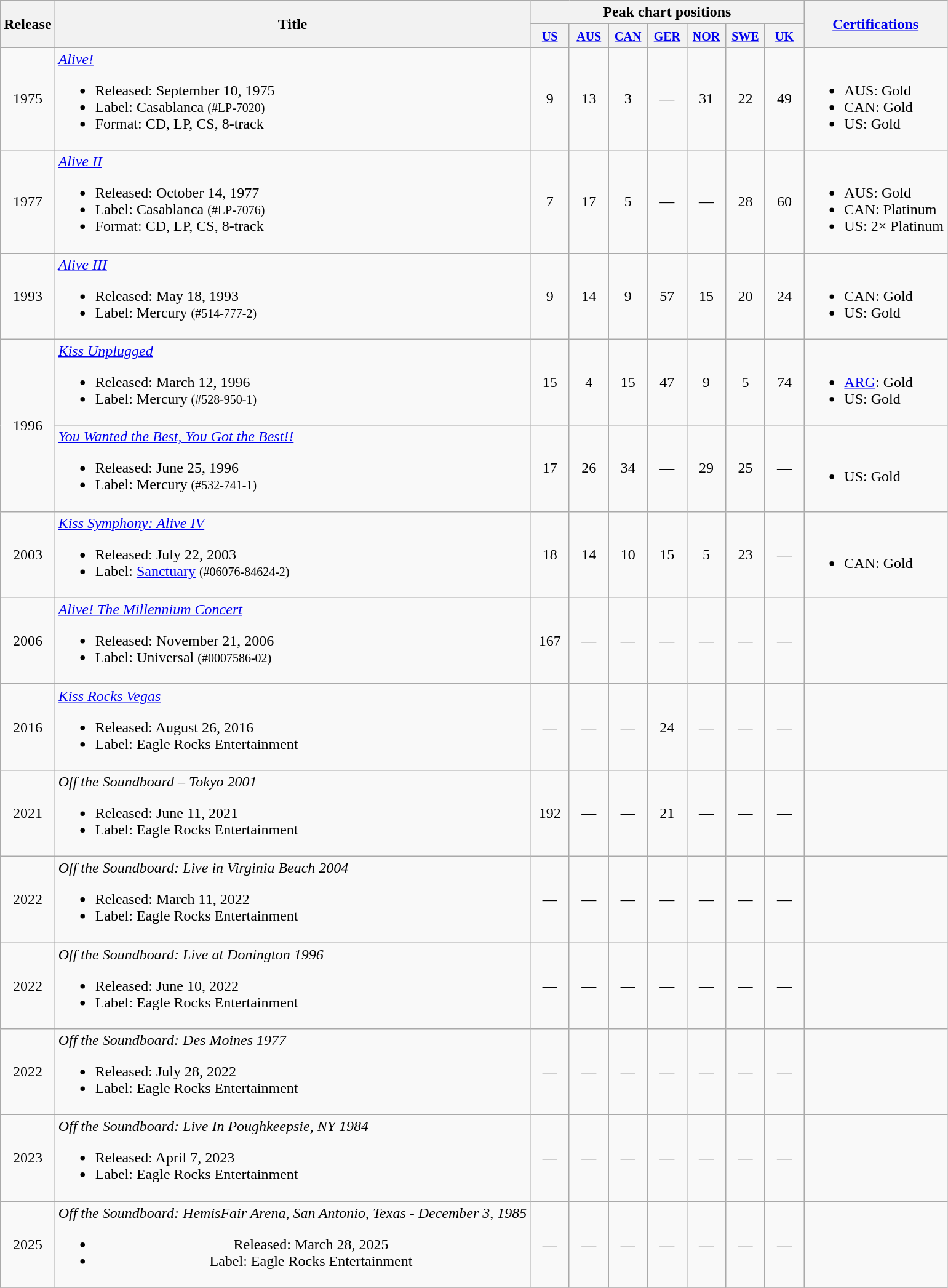<table class="wikitable" style="text-align: center">
<tr>
<th rowspan="2">Release</th>
<th rowspan="2">Title</th>
<th colspan="7">Peak chart positions</th>
<th rowspan="2"><a href='#'>Certifications</a></th>
</tr>
<tr>
<th style="width:35px;"><small><a href='#'>US</a><br></small></th>
<th style="width:35px;"><small><a href='#'>AUS</a></small><br></th>
<th style="width:35px;"><small><a href='#'>CAN</a><br></small></th>
<th style="width:35px;"><small><a href='#'>GER</a></small><br></th>
<th style="width:35px;"><small><a href='#'>NOR</a></small><br></th>
<th style="width:35px;"><small><a href='#'>SWE</a></small><br></th>
<th style="width:35px;"><small><a href='#'>UK</a><br></small></th>
</tr>
<tr>
<td>1975</td>
<td align="left"><em><a href='#'>Alive!</a></em><br><ul><li>Released: September 10, 1975</li><li>Label: Casablanca <small>(#LP-7020)</small></li><li>Format: CD, LP, CS, 8-track</li></ul></td>
<td>9</td>
<td>13</td>
<td>3</td>
<td>—</td>
<td>31</td>
<td>22</td>
<td>49</td>
<td align="left"><br><ul><li>AUS: Gold</li><li>CAN: Gold</li><li>US: Gold</li></ul></td>
</tr>
<tr>
<td>1977</td>
<td align="left"><em><a href='#'>Alive II</a></em><br><ul><li>Released: October 14, 1977</li><li>Label: Casablanca <small>(#LP-7076)</small></li><li>Format: CD, LP, CS, 8-track</li></ul></td>
<td>7</td>
<td>17</td>
<td>5</td>
<td>—</td>
<td>—</td>
<td>28</td>
<td>60</td>
<td align="left"><br><ul><li>AUS: Gold</li><li>CAN: Platinum</li><li>US: 2× Platinum</li></ul></td>
</tr>
<tr>
<td>1993</td>
<td align="left"><em><a href='#'>Alive III</a></em><br><ul><li>Released: May 18, 1993</li><li>Label: Mercury <small>(#514-777-2)</small></li></ul></td>
<td>9</td>
<td>14</td>
<td>9</td>
<td>57</td>
<td>15</td>
<td>20</td>
<td>24</td>
<td align="left"><br><ul><li>CAN: Gold</li><li>US: Gold</li></ul></td>
</tr>
<tr>
<td rowspan="2">1996</td>
<td align="left"><em><a href='#'>Kiss Unplugged</a></em><br><ul><li>Released: March 12, 1996</li><li>Label: Mercury <small>(#528-950-1)</small></li></ul></td>
<td>15</td>
<td>4</td>
<td>15</td>
<td>47</td>
<td>9</td>
<td>5</td>
<td>74</td>
<td align="left"><br><ul><li><a href='#'>ARG</a>: Gold</li><li>US: Gold</li></ul></td>
</tr>
<tr>
<td align="left"><em><a href='#'>You Wanted the Best, You Got the Best!!</a></em><br><ul><li>Released: June 25, 1996</li><li>Label: Mercury <small>(#532-741-1)</small></li></ul></td>
<td>17</td>
<td>26</td>
<td>34</td>
<td>—</td>
<td>29</td>
<td>25</td>
<td>—</td>
<td align="left"><br><ul><li>US: Gold</li></ul></td>
</tr>
<tr>
<td>2003</td>
<td align="left"><em><a href='#'>Kiss Symphony: Alive IV</a></em><br><ul><li>Released: July 22, 2003</li><li>Label: <a href='#'>Sanctuary</a> <small>(#06076-84624-2)</small></li></ul></td>
<td>18</td>
<td>14</td>
<td>10</td>
<td>15</td>
<td>5</td>
<td>23</td>
<td>—</td>
<td align="left"><br><ul><li>CAN: Gold</li></ul></td>
</tr>
<tr>
<td>2006</td>
<td align="left"><em><a href='#'>Alive! The Millennium Concert</a></em><br><ul><li>Released: November 21, 2006</li><li>Label: Universal <small>(#0007586-02)</small></li></ul></td>
<td>167</td>
<td>—</td>
<td>—</td>
<td>—</td>
<td>—</td>
<td>—</td>
<td>—</td>
<td align="left"></td>
</tr>
<tr>
<td>2016</td>
<td align="left"><em><a href='#'>Kiss Rocks Vegas</a></em><br><ul><li>Released: August 26, 2016</li><li>Label: Eagle Rocks Entertainment</li></ul></td>
<td>—</td>
<td>—</td>
<td>—</td>
<td>24</td>
<td>—</td>
<td>—</td>
<td>—</td>
<td align="left"></td>
</tr>
<tr>
<td>2021</td>
<td align="left"><em>Off the Soundboard – Tokyo 2001</em><br><ul><li>Released: June 11, 2021</li><li>Label: Eagle Rocks Entertainment</li></ul></td>
<td>192<br></td>
<td>—</td>
<td>—</td>
<td>21</td>
<td>—</td>
<td>—</td>
<td>—</td>
<td align="left"></td>
</tr>
<tr>
<td>2022</td>
<td align="left"><em>Off the Soundboard: Live in Virginia Beach 2004</em><br><ul><li>Released: March 11, 2022</li><li>Label: Eagle Rocks Entertainment</li></ul></td>
<td>—</td>
<td>—</td>
<td>—</td>
<td>—</td>
<td>—</td>
<td>—</td>
<td>—</td>
<td align="left"></td>
</tr>
<tr>
<td>2022</td>
<td align="left"><em>Off the Soundboard: Live at Donington 1996</em><br><ul><li>Released: June 10, 2022</li><li>Label: Eagle Rocks Entertainment</li></ul></td>
<td>—</td>
<td>—</td>
<td>—</td>
<td>—</td>
<td>—</td>
<td>—</td>
<td>—</td>
<td align="left"></td>
</tr>
<tr>
<td>2022</td>
<td align="left"><em>Off the Soundboard: Des Moines 1977</em><br><ul><li>Released: July 28, 2022</li><li>Label: Eagle Rocks Entertainment</li></ul></td>
<td>—</td>
<td>—</td>
<td>—</td>
<td>—</td>
<td>—</td>
<td>—</td>
<td>—</td>
<td align="left"></td>
</tr>
<tr>
<td>2023</td>
<td align="left"><em>Off the Soundboard: Live In Poughkeepsie, NY 1984</em><br><ul><li>Released: April 7, 2023</li><li>Label: Eagle Rocks Entertainment</li></ul></td>
<td>—</td>
<td>—</td>
<td>—</td>
<td>—</td>
<td>—</td>
<td>—</td>
<td>—</td>
<td align="left"></td>
</tr>
<tr>
<td>2025</td>
<td><em>Off the Soundboard: HemisFair Arena, San Antonio, Texas - December 3, 1985</em><br><ul><li>Released: March 28, 2025</li><li>Label: Eagle Rocks Entertainment</li></ul></td>
<td>—</td>
<td>—</td>
<td>—</td>
<td>—</td>
<td>—</td>
<td>—</td>
<td>—</td>
<td></td>
</tr>
<tr>
</tr>
</table>
